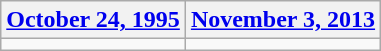<table class=wikitable>
<tr>
<th><a href='#'>October 24, 1995</a></th>
<th><a href='#'>November 3, 2013</a></th>
</tr>
<tr>
<td></td>
<td></td>
</tr>
</table>
